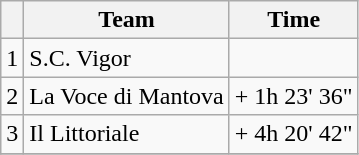<table class="wikitable">
<tr>
<th></th>
<th>Team</th>
<th>Time</th>
</tr>
<tr>
<td style="text-align:center">1</td>
<td>S.C. Vigor</td>
<td align="right"></td>
</tr>
<tr>
<td style="text-align:center">2</td>
<td>La Voce di Mantova</td>
<td align="right">+ 1h 23' 36"</td>
</tr>
<tr>
<td style="text-align:center">3</td>
<td>Il Littoriale</td>
<td align="right">+ 4h 20' 42"</td>
</tr>
<tr>
</tr>
</table>
